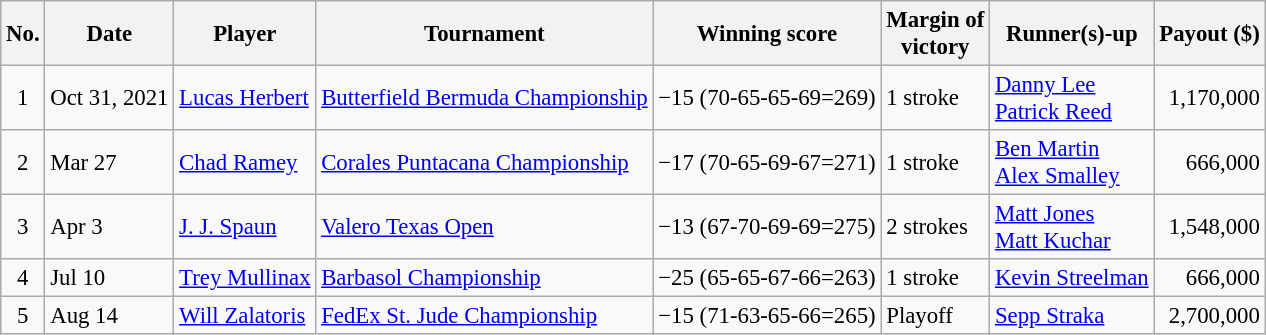<table class="wikitable" style="font-size:95%;">
<tr>
<th>No.</th>
<th>Date</th>
<th>Player</th>
<th>Tournament</th>
<th>Winning score</th>
<th>Margin of<br>victory</th>
<th>Runner(s)-up</th>
<th>Payout ($)</th>
</tr>
<tr>
<td align=center>1</td>
<td>Oct 31, 2021</td>
<td> <a href='#'>Lucas Herbert</a></td>
<td><a href='#'>Butterfield Bermuda Championship</a></td>
<td>−15 (70-65-65-69=269)</td>
<td>1 stroke</td>
<td> <a href='#'>Danny Lee</a><br> <a href='#'>Patrick Reed</a></td>
<td align=right>1,170,000</td>
</tr>
<tr>
<td align=center>2</td>
<td>Mar 27</td>
<td> <a href='#'>Chad Ramey</a></td>
<td><a href='#'>Corales Puntacana Championship</a></td>
<td>−17 (70-65-69-67=271)</td>
<td>1 stroke</td>
<td> <a href='#'>Ben Martin</a><br> <a href='#'>Alex Smalley</a></td>
<td align=right>666,000</td>
</tr>
<tr>
<td align=center>3</td>
<td>Apr 3</td>
<td> <a href='#'>J. J. Spaun</a></td>
<td><a href='#'>Valero Texas Open</a></td>
<td>−13 (67-70-69-69=275)</td>
<td>2 strokes</td>
<td> <a href='#'>Matt Jones</a><br>  <a href='#'>Matt Kuchar</a></td>
<td align=right>1,548,000</td>
</tr>
<tr>
<td align=center>4</td>
<td>Jul 10</td>
<td> <a href='#'>Trey Mullinax</a></td>
<td><a href='#'>Barbasol Championship</a></td>
<td>−25 (65-65-67-66=263)</td>
<td>1 stroke</td>
<td> <a href='#'>Kevin Streelman</a></td>
<td align=right>666,000</td>
</tr>
<tr>
<td align=center>5</td>
<td>Aug 14</td>
<td> <a href='#'>Will Zalatoris</a></td>
<td><a href='#'>FedEx St. Jude Championship</a></td>
<td>−15 (71-63-65-66=265)</td>
<td>Playoff</td>
<td> <a href='#'>Sepp Straka</a></td>
<td align=right>2,700,000</td>
</tr>
</table>
